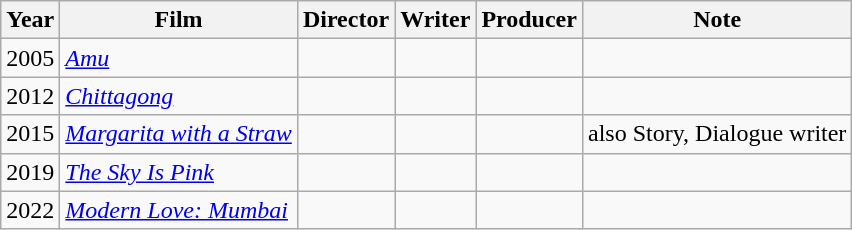<table class="wikitable sortable">
<tr>
<th>Year</th>
<th>Film</th>
<th>Director</th>
<th>Writer</th>
<th>Producer</th>
<th>Note</th>
</tr>
<tr>
<td>2005</td>
<td><em><a href='#'>Amu</a></em></td>
<td></td>
<td></td>
<td></td>
<td></td>
</tr>
<tr>
<td>2012</td>
<td><em><a href='#'>Chittagong</a></em></td>
<td></td>
<td></td>
<td></td>
<td></td>
</tr>
<tr>
<td>2015</td>
<td><em><a href='#'>Margarita with a Straw</a></em></td>
<td></td>
<td></td>
<td></td>
<td>also  Story, Dialogue writer </td>
</tr>
<tr>
<td>2019</td>
<td><em><a href='#'>The Sky Is Pink</a></em></td>
<td></td>
<td></td>
<td></td>
<td></td>
</tr>
<tr>
<td>2022</td>
<td><em><a href='#'>Modern Love: Mumbai</a></em></td>
<td></td>
<td></td>
<td></td>
<td></td>
</tr>
</table>
